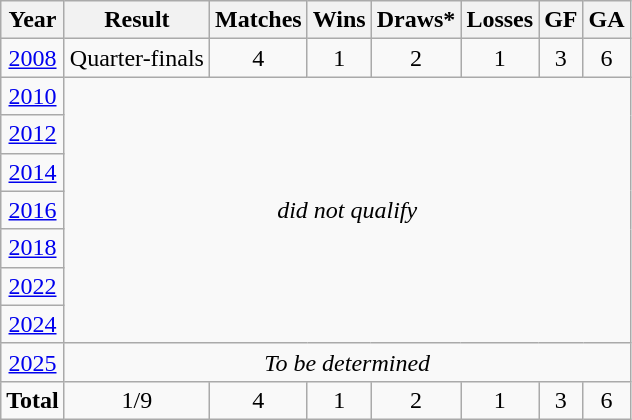<table class="wikitable" style="text-align: center;">
<tr>
<th>Year</th>
<th>Result</th>
<th>Matches</th>
<th>Wins</th>
<th>Draws*</th>
<th>Losses</th>
<th>GF</th>
<th>GA</th>
</tr>
<tr>
<td> <a href='#'>2008</a></td>
<td>Quarter-finals</td>
<td>4</td>
<td>1</td>
<td>2</td>
<td>1</td>
<td>3</td>
<td>6</td>
</tr>
<tr>
<td> <a href='#'>2010</a></td>
<td colspan=7 rowspan=7><em>did not qualify</em></td>
</tr>
<tr>
<td> <a href='#'>2012</a></td>
</tr>
<tr>
<td> <a href='#'>2014</a></td>
</tr>
<tr>
<td> <a href='#'>2016</a></td>
</tr>
<tr>
<td> <a href='#'>2018</a></td>
</tr>
<tr>
<td> <a href='#'>2022</a></td>
</tr>
<tr>
<td> <a href='#'>2024</a></td>
</tr>
<tr>
<td> <a href='#'>2025</a></td>
<td colspan=8><em>To be determined</em></td>
</tr>
<tr>
<td><strong>Total</strong></td>
<td>1/9</td>
<td>4</td>
<td>1</td>
<td>2</td>
<td>1</td>
<td>3</td>
<td>6</td>
</tr>
</table>
